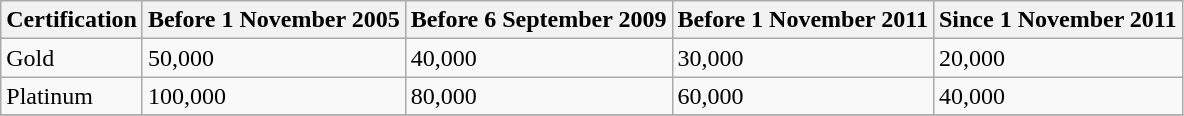<table class="wikitable">
<tr>
<th>Certification</th>
<th>Before 1 November 2005</th>
<th>Before 6 September 2009</th>
<th>Before 1 November 2011</th>
<th>Since 1 November 2011</th>
</tr>
<tr>
<td>Gold</td>
<td>50,000</td>
<td>40,000</td>
<td>30,000</td>
<td>20,000</td>
</tr>
<tr>
<td>Platinum</td>
<td>100,000</td>
<td>80,000</td>
<td>60,000</td>
<td>40,000</td>
</tr>
<tr>
</tr>
</table>
